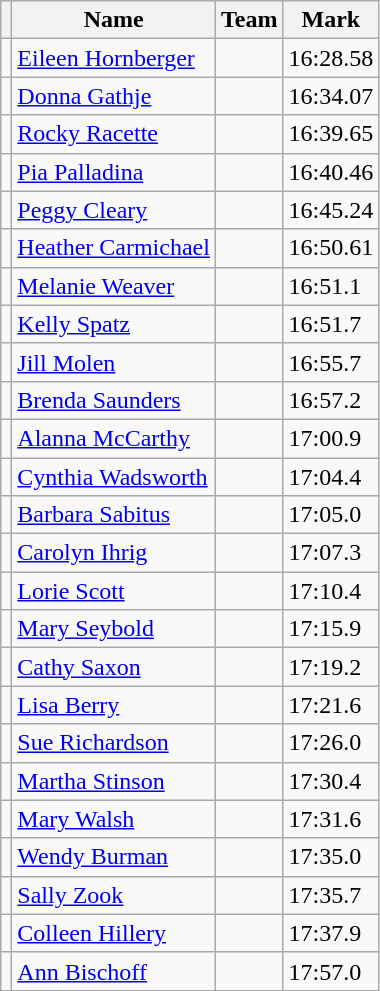<table class=wikitable>
<tr>
<th></th>
<th>Name</th>
<th>Team</th>
<th>Mark</th>
</tr>
<tr>
<td></td>
<td><a href='#'>Eileen Hornberger</a></td>
<td></td>
<td>16:28.58</td>
</tr>
<tr>
<td></td>
<td><a href='#'>Donna Gathje</a></td>
<td></td>
<td>16:34.07</td>
</tr>
<tr>
<td></td>
<td><a href='#'>Rocky Racette</a></td>
<td></td>
<td>16:39.65</td>
</tr>
<tr>
<td></td>
<td><a href='#'>Pia Palladina</a></td>
<td></td>
<td>16:40.46</td>
</tr>
<tr>
<td></td>
<td><a href='#'>Peggy Cleary</a></td>
<td></td>
<td>16:45.24</td>
</tr>
<tr>
<td></td>
<td><a href='#'>Heather Carmichael</a></td>
<td></td>
<td>16:50.61</td>
</tr>
<tr>
<td></td>
<td><a href='#'>Melanie Weaver</a></td>
<td></td>
<td>16:51.1</td>
</tr>
<tr>
<td></td>
<td><a href='#'>Kelly Spatz</a></td>
<td></td>
<td>16:51.7</td>
</tr>
<tr>
<td></td>
<td><a href='#'>Jill Molen</a></td>
<td></td>
<td>16:55.7</td>
</tr>
<tr>
<td></td>
<td><a href='#'>Brenda Saunders</a></td>
<td></td>
<td>16:57.2</td>
</tr>
<tr>
<td></td>
<td><a href='#'>Alanna McCarthy</a></td>
<td></td>
<td>17:00.9</td>
</tr>
<tr>
<td></td>
<td><a href='#'>Cynthia Wadsworth</a></td>
<td></td>
<td>17:04.4</td>
</tr>
<tr>
<td></td>
<td><a href='#'>Barbara Sabitus</a></td>
<td></td>
<td>17:05.0</td>
</tr>
<tr>
<td></td>
<td><a href='#'>Carolyn Ihrig</a></td>
<td></td>
<td>17:07.3</td>
</tr>
<tr>
<td></td>
<td><a href='#'>Lorie Scott</a></td>
<td></td>
<td>17:10.4</td>
</tr>
<tr>
<td></td>
<td><a href='#'>Mary Seybold</a></td>
<td></td>
<td>17:15.9</td>
</tr>
<tr>
<td></td>
<td><a href='#'>Cathy Saxon</a></td>
<td></td>
<td>17:19.2</td>
</tr>
<tr>
<td></td>
<td><a href='#'>Lisa Berry</a></td>
<td></td>
<td>17:21.6</td>
</tr>
<tr>
<td></td>
<td><a href='#'>Sue Richardson</a></td>
<td></td>
<td>17:26.0</td>
</tr>
<tr>
<td></td>
<td><a href='#'>Martha Stinson</a></td>
<td></td>
<td>17:30.4</td>
</tr>
<tr>
<td></td>
<td><a href='#'>Mary Walsh</a></td>
<td></td>
<td>17:31.6</td>
</tr>
<tr>
<td></td>
<td><a href='#'>Wendy Burman</a></td>
<td></td>
<td>17:35.0</td>
</tr>
<tr>
<td></td>
<td><a href='#'>Sally Zook</a></td>
<td></td>
<td>17:35.7</td>
</tr>
<tr>
<td></td>
<td><a href='#'>Colleen Hillery</a></td>
<td></td>
<td>17:37.9</td>
</tr>
<tr>
<td></td>
<td><a href='#'>Ann Bischoff</a></td>
<td></td>
<td>17:57.0</td>
</tr>
</table>
